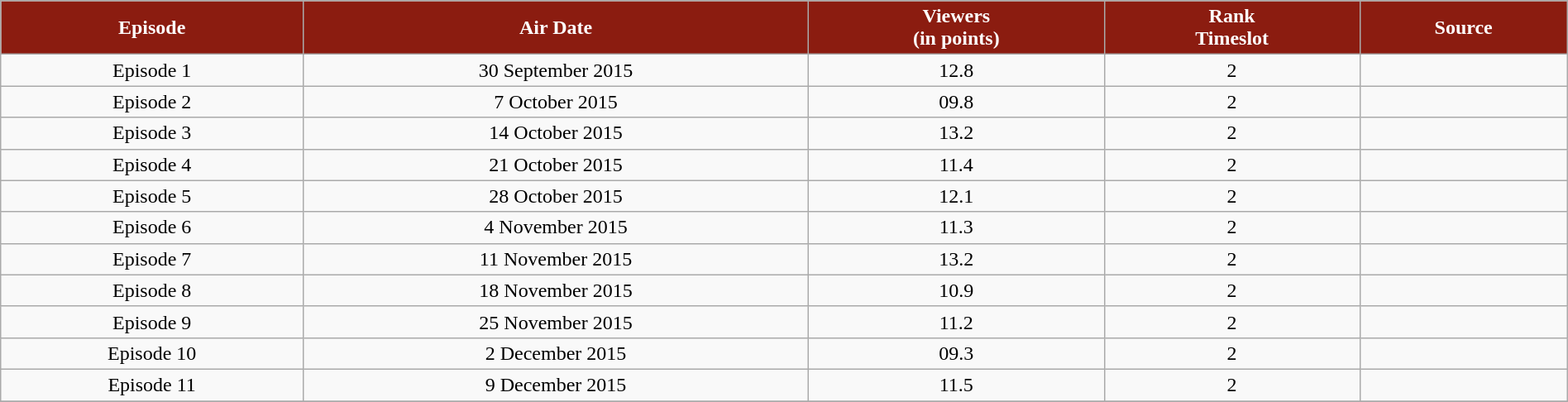<table class="wikitable sortable" style="margin:0; width:100%;">
<tr>
<th style="background:#8b1c10; color:white;" rowspan="1">Episode</th>
<th style="background:#8b1c10; color:white;" rowspan="1">Air Date</th>
<th style="background:#8b1c10; color:white;" rowspan="1">Viewers<br>(in points)</th>
<th style="background:#8b1c10; color:white;" rowspan="1">Rank<br>Timeslot</th>
<th style="background:#8b1c10; color:white;" rowspan="1">Source</th>
</tr>
<tr>
<td style="text-align:center;">Episode 1</td>
<td style="text-align:center;">30 September 2015</td>
<td style="text-align:center;">12.8</td>
<td style="text-align:center;">2</td>
<td style="text-align:center;"></td>
</tr>
<tr>
<td style="text-align:center;">Episode 2</td>
<td style="text-align:center;">7 October 2015</td>
<td style="text-align:center;">09.8</td>
<td style="text-align:center;">2</td>
<td style="text-align:center;"></td>
</tr>
<tr>
<td style="text-align:center;">Episode 3</td>
<td style="text-align:center;">14 October 2015</td>
<td style="text-align:center;">13.2</td>
<td style="text-align:center;">2</td>
<td style="text-align:center;"></td>
</tr>
<tr>
<td style="text-align:center;">Episode 4</td>
<td style="text-align:center;">21 October 2015</td>
<td style="text-align:center;">11.4</td>
<td style="text-align:center;">2</td>
<td style="text-align:center;"></td>
</tr>
<tr>
<td style="text-align:center;">Episode 5</td>
<td style="text-align:center;">28 October 2015</td>
<td style="text-align:center;">12.1</td>
<td style="text-align:center;">2</td>
<td style="text-align:center;"></td>
</tr>
<tr>
<td style="text-align:center;">Episode 6</td>
<td style="text-align:center;">4 November 2015</td>
<td style="text-align:center;">11.3</td>
<td style="text-align:center;">2</td>
<td style="text-align:center;"></td>
</tr>
<tr>
<td style="text-align:center;">Episode 7</td>
<td style="text-align:center;">11 November 2015</td>
<td style="text-align:center;">13.2</td>
<td style="text-align:center;">2</td>
<td style="text-align:center;"></td>
</tr>
<tr>
<td style="text-align:center;">Episode 8</td>
<td style="text-align:center;">18 November 2015</td>
<td style="text-align:center;">10.9</td>
<td style="text-align:center;">2</td>
<td style="text-align:center;"></td>
</tr>
<tr>
<td style="text-align:center;">Episode 9</td>
<td style="text-align:center;">25 November 2015</td>
<td style="text-align:center;">11.2</td>
<td style="text-align:center;">2</td>
<td style="text-align:center;"></td>
</tr>
<tr>
<td style="text-align:center;">Episode 10</td>
<td style="text-align:center;">2 December 2015</td>
<td style="text-align:center;">09.3</td>
<td style="text-align:center;">2</td>
<td style="text-align:center;"></td>
</tr>
<tr>
<td style="text-align:center;">Episode 11</td>
<td style="text-align:center;">9 December 2015</td>
<td style="text-align:center;">11.5</td>
<td style="text-align:center;">2</td>
<td style="text-align:center;"></td>
</tr>
<tr>
</tr>
</table>
